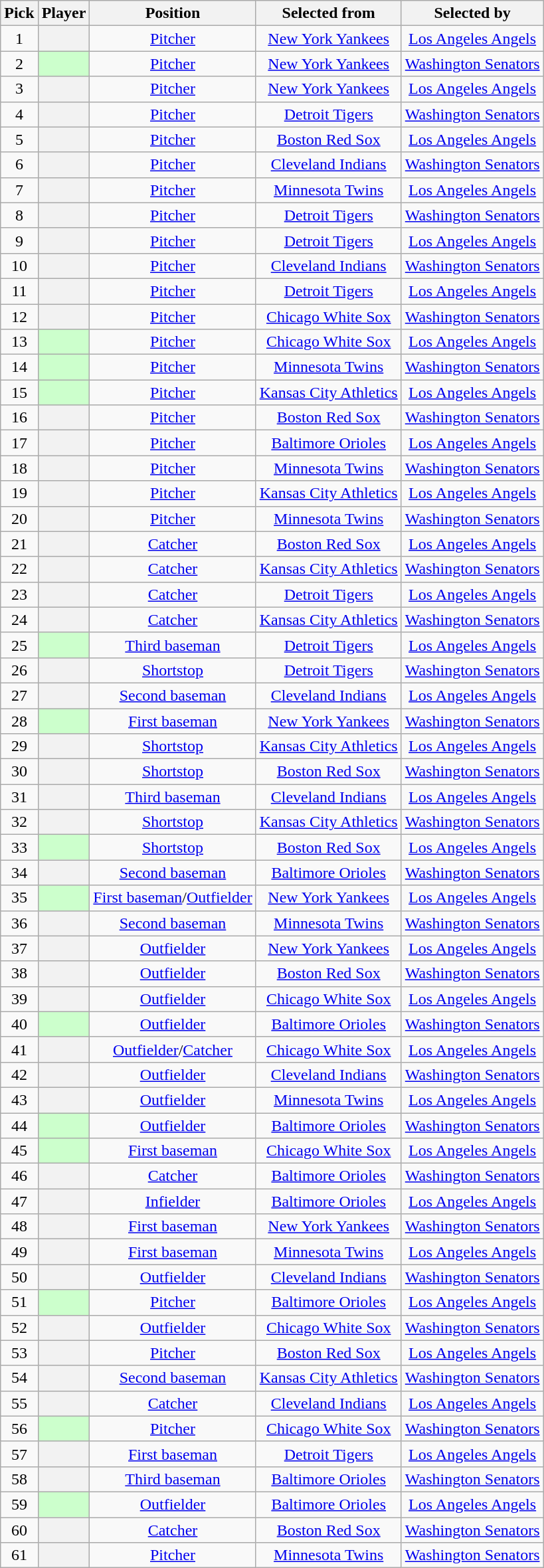<table class="wikitable sortable plainrowheaders" style="text-align:center">
<tr>
<th scope="col">Pick</th>
<th scope="col">Player</th>
<th scope="col">Position</th>
<th scope="col">Selected from</th>
<th scope="col">Selected by</th>
</tr>
<tr>
<td>1</td>
<th scope="row" style="text-align:center"></th>
<td><a href='#'>Pitcher</a></td>
<td><a href='#'>New York Yankees</a></td>
<td><a href='#'>Los Angeles Angels</a></td>
</tr>
<tr>
<td>2</td>
<th scope="row" style="text-align:center; background-color:#ccffcc"></th>
<td><a href='#'>Pitcher</a></td>
<td><a href='#'>New York Yankees</a></td>
<td><a href='#'>Washington Senators</a></td>
</tr>
<tr>
<td>3</td>
<th scope="row" style="text-align:center"></th>
<td><a href='#'>Pitcher</a></td>
<td><a href='#'>New York Yankees</a></td>
<td><a href='#'>Los Angeles Angels</a></td>
</tr>
<tr>
<td>4</td>
<th scope="row" style="text-align:center"></th>
<td><a href='#'>Pitcher</a></td>
<td><a href='#'>Detroit Tigers</a></td>
<td><a href='#'>Washington Senators</a></td>
</tr>
<tr>
<td>5</td>
<th scope="row" style="text-align:center"></th>
<td><a href='#'>Pitcher</a></td>
<td><a href='#'>Boston Red Sox</a></td>
<td><a href='#'>Los Angeles Angels</a></td>
</tr>
<tr>
<td>6</td>
<th scope="row" style="text-align:center"></th>
<td><a href='#'>Pitcher</a></td>
<td><a href='#'>Cleveland Indians</a></td>
<td><a href='#'>Washington Senators</a></td>
</tr>
<tr>
<td>7</td>
<th scope="row" style="text-align:center"></th>
<td><a href='#'>Pitcher</a></td>
<td><a href='#'>Minnesota Twins</a></td>
<td><a href='#'>Los Angeles Angels</a></td>
</tr>
<tr>
<td>8</td>
<th scope="row" style="text-align:center"></th>
<td><a href='#'>Pitcher</a></td>
<td><a href='#'>Detroit Tigers</a></td>
<td><a href='#'>Washington Senators</a></td>
</tr>
<tr>
<td>9</td>
<th scope="row" style="text-align:center"></th>
<td><a href='#'>Pitcher</a></td>
<td><a href='#'>Detroit Tigers</a></td>
<td><a href='#'>Los Angeles Angels</a></td>
</tr>
<tr>
<td>10</td>
<th scope="row" style="text-align:center"></th>
<td><a href='#'>Pitcher</a></td>
<td><a href='#'>Cleveland Indians</a></td>
<td><a href='#'>Washington Senators</a></td>
</tr>
<tr>
<td>11</td>
<th scope="row" style="text-align:center"></th>
<td><a href='#'>Pitcher</a></td>
<td><a href='#'>Detroit Tigers</a></td>
<td><a href='#'>Los Angeles Angels</a></td>
</tr>
<tr>
<td>12</td>
<th scope="row" style="text-align:center"></th>
<td><a href='#'>Pitcher</a></td>
<td><a href='#'>Chicago White Sox</a></td>
<td><a href='#'>Washington Senators</a></td>
</tr>
<tr>
<td>13</td>
<th scope="row" style="text-align:center; background-color:#ccffcc"></th>
<td><a href='#'>Pitcher</a></td>
<td><a href='#'>Chicago White Sox</a></td>
<td><a href='#'>Los Angeles Angels</a></td>
</tr>
<tr>
<td>14</td>
<th scope="row" style="text-align:center; background-color:#ccffcc"></th>
<td><a href='#'>Pitcher</a></td>
<td><a href='#'>Minnesota Twins</a></td>
<td><a href='#'>Washington Senators</a></td>
</tr>
<tr>
<td>15</td>
<th scope="row" style="text-align:center; background-color:#ccffcc"></th>
<td><a href='#'>Pitcher</a></td>
<td><a href='#'>Kansas City Athletics</a></td>
<td><a href='#'>Los Angeles Angels</a></td>
</tr>
<tr>
<td>16</td>
<th scope="row" style="text-align:center"></th>
<td><a href='#'>Pitcher</a></td>
<td><a href='#'>Boston Red Sox</a></td>
<td><a href='#'>Washington Senators</a></td>
</tr>
<tr>
<td>17</td>
<th scope="row" style="text-align:center"></th>
<td><a href='#'>Pitcher</a></td>
<td><a href='#'>Baltimore Orioles</a></td>
<td><a href='#'>Los Angeles Angels</a></td>
</tr>
<tr>
<td>18</td>
<th scope="row" style="text-align:center"></th>
<td><a href='#'>Pitcher</a></td>
<td><a href='#'>Minnesota Twins</a></td>
<td><a href='#'>Washington Senators</a></td>
</tr>
<tr>
<td>19</td>
<th scope="row" style="text-align:center"></th>
<td><a href='#'>Pitcher</a></td>
<td><a href='#'>Kansas City Athletics</a></td>
<td><a href='#'>Los Angeles Angels</a></td>
</tr>
<tr>
<td>20</td>
<th scope="row" style="text-align:center"></th>
<td><a href='#'>Pitcher</a></td>
<td><a href='#'>Minnesota Twins</a></td>
<td><a href='#'>Washington Senators</a></td>
</tr>
<tr>
<td>21</td>
<th scope="row" style="text-align:center"></th>
<td><a href='#'>Catcher</a></td>
<td><a href='#'>Boston Red Sox</a></td>
<td><a href='#'>Los Angeles Angels</a></td>
</tr>
<tr>
<td>22</td>
<th scope="row" style="text-align:center"></th>
<td><a href='#'>Catcher</a></td>
<td><a href='#'>Kansas City Athletics</a></td>
<td><a href='#'>Washington Senators</a></td>
</tr>
<tr>
<td>23</td>
<th scope="row" style="text-align:center"></th>
<td><a href='#'>Catcher</a></td>
<td><a href='#'>Detroit Tigers</a></td>
<td><a href='#'>Los Angeles Angels</a></td>
</tr>
<tr>
<td>24</td>
<th scope="row" style="text-align:center"></th>
<td><a href='#'>Catcher</a></td>
<td><a href='#'>Kansas City Athletics</a></td>
<td><a href='#'>Washington Senators</a></td>
</tr>
<tr>
<td>25</td>
<th scope="row" style="text-align:center; background-color:#ccffcc"></th>
<td><a href='#'>Third baseman</a></td>
<td><a href='#'>Detroit Tigers</a></td>
<td><a href='#'>Los Angeles Angels</a></td>
</tr>
<tr>
<td>26</td>
<th scope="row" style="text-align:center"></th>
<td><a href='#'>Shortstop</a></td>
<td><a href='#'>Detroit Tigers</a></td>
<td><a href='#'>Washington Senators</a></td>
</tr>
<tr>
<td>27</td>
<th scope="row" style="text-align:center"></th>
<td><a href='#'>Second baseman</a></td>
<td><a href='#'>Cleveland Indians</a></td>
<td><a href='#'>Los Angeles Angels</a></td>
</tr>
<tr>
<td>28</td>
<th scope="row" style="text-align:center; background-color:#ccffcc"></th>
<td><a href='#'>First baseman</a></td>
<td><a href='#'>New York Yankees</a></td>
<td><a href='#'>Washington Senators</a></td>
</tr>
<tr>
<td>29</td>
<th scope="row" style="text-align:center"></th>
<td><a href='#'>Shortstop</a></td>
<td><a href='#'>Kansas City Athletics</a></td>
<td><a href='#'>Los Angeles Angels</a></td>
</tr>
<tr>
<td>30</td>
<th scope="row" style="text-align:center"></th>
<td><a href='#'>Shortstop</a></td>
<td><a href='#'>Boston Red Sox</a></td>
<td><a href='#'>Washington Senators</a></td>
</tr>
<tr>
<td>31</td>
<th scope="row" style="text-align:center"></th>
<td><a href='#'>Third baseman</a></td>
<td><a href='#'>Cleveland Indians</a></td>
<td><a href='#'>Los Angeles Angels</a></td>
</tr>
<tr>
<td>32</td>
<th scope="row" style="text-align:center"></th>
<td><a href='#'>Shortstop</a></td>
<td><a href='#'>Kansas City Athletics</a></td>
<td><a href='#'>Washington Senators</a></td>
</tr>
<tr>
<td>33</td>
<th scope="row" style="text-align:center; background-color:#ccffcc"></th>
<td><a href='#'>Shortstop</a></td>
<td><a href='#'>Boston Red Sox</a></td>
<td><a href='#'>Los Angeles Angels</a></td>
</tr>
<tr>
<td>34</td>
<th scope="row" style="text-align:center"></th>
<td><a href='#'>Second baseman</a></td>
<td><a href='#'>Baltimore Orioles</a></td>
<td><a href='#'>Washington Senators</a></td>
</tr>
<tr>
<td>35</td>
<th scope="row" style="text-align:center; background-color:#ccffcc"></th>
<td><a href='#'>First baseman</a>/<a href='#'>Outfielder</a></td>
<td><a href='#'>New York Yankees</a></td>
<td><a href='#'>Los Angeles Angels</a></td>
</tr>
<tr>
<td>36</td>
<th scope="row" style="text-align:center"></th>
<td><a href='#'>Second baseman</a></td>
<td><a href='#'>Minnesota Twins</a></td>
<td><a href='#'>Washington Senators</a></td>
</tr>
<tr>
<td>37</td>
<th scope="row" style="text-align:center"></th>
<td><a href='#'>Outfielder</a></td>
<td><a href='#'>New York Yankees</a></td>
<td><a href='#'>Los Angeles Angels</a></td>
</tr>
<tr>
<td>38</td>
<th scope="row" style="text-align:center"></th>
<td><a href='#'>Outfielder</a></td>
<td><a href='#'>Boston Red Sox</a></td>
<td><a href='#'>Washington Senators</a></td>
</tr>
<tr>
<td>39</td>
<th scope="row" style="text-align:center"></th>
<td><a href='#'>Outfielder</a></td>
<td><a href='#'>Chicago White Sox</a></td>
<td><a href='#'>Los Angeles Angels</a></td>
</tr>
<tr>
<td>40</td>
<th scope="row" style="text-align:center; background-color:#ccffcc"></th>
<td><a href='#'>Outfielder</a></td>
<td><a href='#'>Baltimore Orioles</a></td>
<td><a href='#'>Washington Senators</a></td>
</tr>
<tr>
<td>41</td>
<th scope="row" style="text-align:center"></th>
<td><a href='#'>Outfielder</a>/<a href='#'>Catcher</a></td>
<td><a href='#'>Chicago White Sox</a></td>
<td><a href='#'>Los Angeles Angels</a></td>
</tr>
<tr>
<td>42</td>
<th scope="row" style="text-align:center"></th>
<td><a href='#'>Outfielder</a></td>
<td><a href='#'>Cleveland Indians</a></td>
<td><a href='#'>Washington Senators</a></td>
</tr>
<tr>
<td>43</td>
<th scope="row" style="text-align:center"></th>
<td><a href='#'>Outfielder</a></td>
<td><a href='#'>Minnesota Twins</a></td>
<td><a href='#'>Los Angeles Angels</a></td>
</tr>
<tr>
<td>44</td>
<th scope="row" style="text-align:center; background-color:#ccffcc"></th>
<td><a href='#'>Outfielder</a></td>
<td><a href='#'>Baltimore Orioles</a></td>
<td><a href='#'>Washington Senators</a></td>
</tr>
<tr>
<td>45</td>
<th scope="row" style="text-align:center; background-color:#ccffcc"></th>
<td><a href='#'>First baseman</a></td>
<td><a href='#'>Chicago White Sox</a></td>
<td><a href='#'>Los Angeles Angels</a></td>
</tr>
<tr>
<td>46</td>
<th scope="row" style="text-align:center"></th>
<td><a href='#'>Catcher</a></td>
<td><a href='#'>Baltimore Orioles</a></td>
<td><a href='#'>Washington Senators</a></td>
</tr>
<tr>
<td>47</td>
<th scope="row" style="text-align:center"></th>
<td><a href='#'>Infielder</a></td>
<td><a href='#'>Baltimore Orioles</a></td>
<td><a href='#'>Los Angeles Angels</a></td>
</tr>
<tr>
<td>48</td>
<th scope="row" style="text-align:center"></th>
<td><a href='#'>First baseman</a></td>
<td><a href='#'>New York Yankees</a></td>
<td><a href='#'>Washington Senators</a></td>
</tr>
<tr>
<td>49</td>
<th scope="row" style="text-align:center"></th>
<td><a href='#'>First baseman</a></td>
<td><a href='#'>Minnesota Twins</a></td>
<td><a href='#'>Los Angeles Angels</a></td>
</tr>
<tr>
<td>50</td>
<th scope="row" style="text-align:center"></th>
<td><a href='#'>Outfielder</a></td>
<td><a href='#'>Cleveland Indians</a></td>
<td><a href='#'>Washington Senators</a></td>
</tr>
<tr>
<td>51</td>
<th scope="row" style="text-align:center; background-color:#ccffcc"></th>
<td><a href='#'>Pitcher</a></td>
<td><a href='#'>Baltimore Orioles</a></td>
<td><a href='#'>Los Angeles Angels</a></td>
</tr>
<tr>
<td>52</td>
<th scope="row" style="text-align:center"></th>
<td><a href='#'>Outfielder</a></td>
<td><a href='#'>Chicago White Sox</a></td>
<td><a href='#'>Washington Senators</a></td>
</tr>
<tr>
<td>53</td>
<th scope="row" style="text-align:center"></th>
<td><a href='#'>Pitcher</a></td>
<td><a href='#'>Boston Red Sox</a></td>
<td><a href='#'>Los Angeles Angels</a></td>
</tr>
<tr>
<td>54</td>
<th scope="row" style="text-align:center"></th>
<td><a href='#'>Second baseman</a></td>
<td><a href='#'>Kansas City Athletics</a></td>
<td><a href='#'>Washington Senators</a></td>
</tr>
<tr>
<td>55</td>
<th scope="row" style="text-align:center"></th>
<td><a href='#'>Catcher</a></td>
<td><a href='#'>Cleveland Indians</a></td>
<td><a href='#'>Los Angeles Angels</a></td>
</tr>
<tr>
<td>56</td>
<th scope="row" style="text-align:center; background-color:#ccffcc"></th>
<td><a href='#'>Pitcher</a></td>
<td><a href='#'>Chicago White Sox</a></td>
<td><a href='#'>Washington Senators</a></td>
</tr>
<tr>
<td>57</td>
<th scope="row" style="text-align:center"></th>
<td><a href='#'>First baseman</a></td>
<td><a href='#'>Detroit Tigers</a></td>
<td><a href='#'>Los Angeles Angels</a></td>
</tr>
<tr>
<td>58</td>
<th scope="row" style="text-align:center"></th>
<td><a href='#'>Third baseman</a></td>
<td><a href='#'>Baltimore Orioles</a></td>
<td><a href='#'>Washington Senators</a></td>
</tr>
<tr>
<td>59</td>
<th scope="row" style="text-align:center; background-color:#ccffcc"></th>
<td><a href='#'>Outfielder</a></td>
<td><a href='#'>Baltimore Orioles</a></td>
<td><a href='#'>Los Angeles Angels</a></td>
</tr>
<tr>
<td>60</td>
<th scope="row" style="text-align:center"></th>
<td><a href='#'>Catcher</a></td>
<td><a href='#'>Boston Red Sox</a></td>
<td><a href='#'>Washington Senators</a></td>
</tr>
<tr>
<td>61</td>
<th scope="row" style="text-align:center"></th>
<td><a href='#'>Pitcher</a></td>
<td><a href='#'>Minnesota Twins</a></td>
<td><a href='#'>Washington Senators</a></td>
</tr>
</table>
